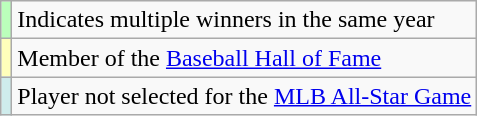<table class="wikitable sortable plainrowheaders">
<tr>
<th scope="row" style="background:#bfb;"></th>
<td>Indicates multiple winners in the same year</td>
</tr>
<tr>
<th scope="row" style="background:#ffb;"></th>
<td>Member of the <a href='#'>Baseball Hall of Fame</a></td>
</tr>
<tr>
<th scope="row" style="background:#CFECEC;"></th>
<td>Player not selected for the <a href='#'>MLB All-Star Game</a></td>
</tr>
</table>
